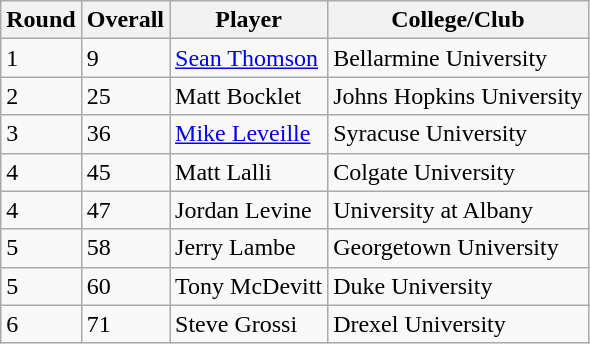<table class="wikitable">
<tr>
<th>Round</th>
<th>Overall</th>
<th>Player</th>
<th>College/Club</th>
</tr>
<tr>
<td>1</td>
<td>9</td>
<td><a href='#'>Sean Thomson</a></td>
<td>Bellarmine University</td>
</tr>
<tr>
<td>2</td>
<td>25</td>
<td>Matt Bocklet</td>
<td>Johns Hopkins University</td>
</tr>
<tr>
<td>3</td>
<td>36</td>
<td><a href='#'>Mike Leveille</a></td>
<td>Syracuse University</td>
</tr>
<tr>
<td>4</td>
<td>45</td>
<td>Matt Lalli</td>
<td>Colgate University</td>
</tr>
<tr>
<td>4</td>
<td>47</td>
<td>Jordan Levine</td>
<td>University at Albany</td>
</tr>
<tr>
<td>5</td>
<td>58</td>
<td>Jerry Lambe</td>
<td>Georgetown University</td>
</tr>
<tr>
<td>5</td>
<td>60</td>
<td>Tony McDevitt</td>
<td>Duke University</td>
</tr>
<tr>
<td>6</td>
<td>71</td>
<td>Steve Grossi</td>
<td>Drexel University</td>
</tr>
</table>
